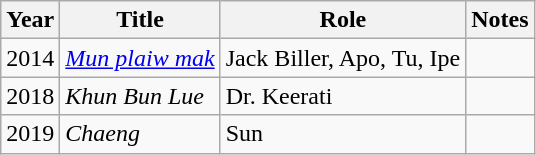<table class="wikitable sortable">
<tr>
<th>Year</th>
<th>Title</th>
<th>Role</th>
<th class="unsortable">Notes</th>
</tr>
<tr>
<td>2014</td>
<td><em> <a href='#'>Mun plaiw mak</a> </em></td>
<td>Jack Biller, Apo, Tu, Ipe</td>
<td></td>
</tr>
<tr>
<td>2018</td>
<td><em>Khun Bun Lue</em></td>
<td>Dr. Keerati</td>
<td></td>
</tr>
<tr>
<td>2019</td>
<td><em>Chaeng</em></td>
<td>Sun</td>
<td></td>
</tr>
</table>
